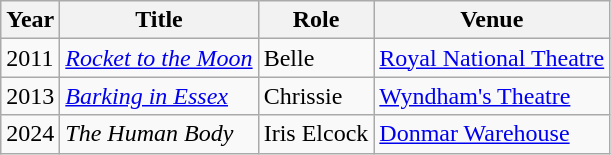<table class="wikitable sortable">
<tr>
<th>Year</th>
<th>Title</th>
<th>Role</th>
<th>Venue</th>
</tr>
<tr>
<td>2011</td>
<td><em><a href='#'>Rocket to the Moon</a></em></td>
<td>Belle</td>
<td><a href='#'>Royal National Theatre</a></td>
</tr>
<tr>
<td>2013</td>
<td><em><a href='#'>Barking in Essex</a></em></td>
<td>Chrissie</td>
<td><a href='#'>Wyndham's Theatre</a></td>
</tr>
<tr>
<td>2024</td>
<td><em>The Human Body</em></td>
<td>Iris Elcock</td>
<td><a href='#'>Donmar Warehouse</a></td>
</tr>
</table>
